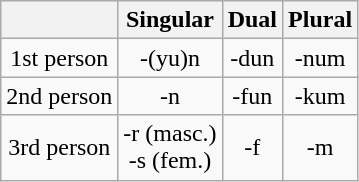<table class="wikitable" border="1" style="text-align:center">
<tr>
<th></th>
<th>Singular</th>
<th>Dual</th>
<th>Plural</th>
</tr>
<tr>
<td>1st person</td>
<td>-(yu)n</td>
<td>-dun</td>
<td>-num</td>
</tr>
<tr>
<td>2nd person</td>
<td>-n</td>
<td>-fun</td>
<td>-kum</td>
</tr>
<tr>
<td>3rd person</td>
<td>-r (masc.)<br>-s (fem.)</td>
<td>-f</td>
<td>-m</td>
</tr>
</table>
